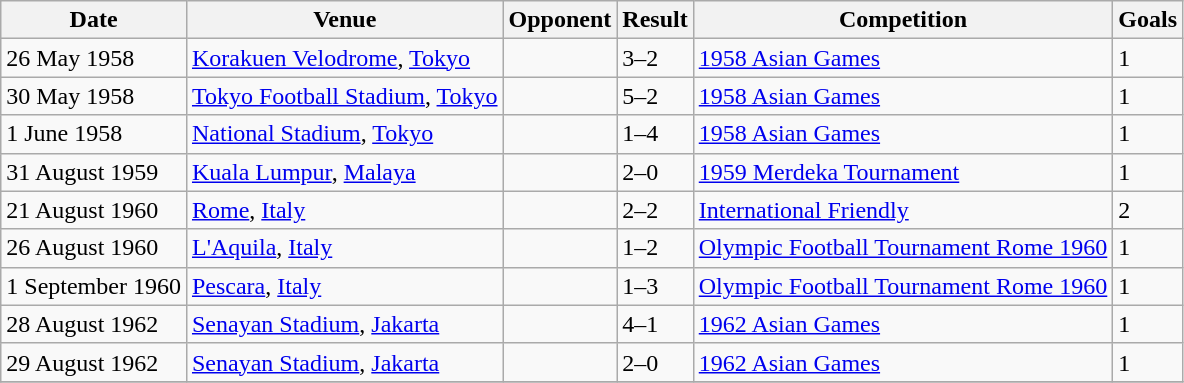<table class="wikitable collapsible">
<tr>
<th>Date</th>
<th>Venue</th>
<th>Opponent</th>
<th>Result</th>
<th>Competition</th>
<th>Goals</th>
</tr>
<tr>
<td>26 May 1958</td>
<td><a href='#'>Korakuen Velodrome</a>, <a href='#'>Tokyo</a></td>
<td></td>
<td>3–2</td>
<td><a href='#'>1958 Asian Games</a></td>
<td>1 </td>
</tr>
<tr>
<td>30 May 1958</td>
<td><a href='#'>Tokyo Football Stadium</a>, <a href='#'>Tokyo</a></td>
<td></td>
<td>5–2</td>
<td><a href='#'>1958 Asian Games</a></td>
<td>1 </td>
</tr>
<tr>
<td>1 June 1958</td>
<td><a href='#'>National Stadium</a>, <a href='#'>Tokyo</a></td>
<td></td>
<td>1–4</td>
<td><a href='#'>1958 Asian Games</a></td>
<td>1 </td>
</tr>
<tr>
<td>31 August 1959</td>
<td><a href='#'>Kuala Lumpur</a>, <a href='#'>Malaya</a></td>
<td></td>
<td>2–0</td>
<td><a href='#'>1959 Merdeka Tournament</a></td>
<td>1 </td>
</tr>
<tr>
<td>21 August 1960</td>
<td><a href='#'>Rome</a>, <a href='#'>Italy</a></td>
<td></td>
<td>2–2</td>
<td><a href='#'>International Friendly</a></td>
<td>2 </td>
</tr>
<tr>
<td>26 August 1960</td>
<td><a href='#'>L'Aquila</a>, <a href='#'>Italy</a></td>
<td></td>
<td>1–2</td>
<td><a href='#'>Olympic Football Tournament Rome 1960</a></td>
<td>1 </td>
</tr>
<tr>
<td>1 September 1960</td>
<td><a href='#'>Pescara</a>, <a href='#'>Italy</a></td>
<td></td>
<td>1–3</td>
<td><a href='#'>Olympic Football Tournament Rome 1960</a></td>
<td>1 </td>
</tr>
<tr>
<td>28 August 1962</td>
<td><a href='#'>Senayan Stadium</a>, <a href='#'>Jakarta</a></td>
<td></td>
<td>4–1</td>
<td><a href='#'>1962 Asian Games</a></td>
<td>1 </td>
</tr>
<tr>
<td>29 August 1962</td>
<td><a href='#'>Senayan Stadium</a>, <a href='#'>Jakarta</a></td>
<td></td>
<td>2–0</td>
<td><a href='#'>1962 Asian Games</a></td>
<td>1 </td>
</tr>
<tr>
</tr>
</table>
